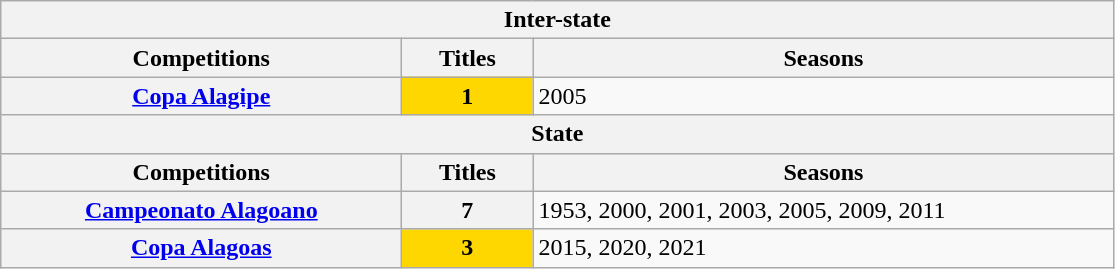<table class="wikitable">
<tr>
<th colspan="3">Inter-state</th>
</tr>
<tr>
<th style="width:260px">Competitions</th>
<th style="width:80px">Titles</th>
<th style="width:380px">Seasons</th>
</tr>
<tr>
<th style="text-align:center"><a href='#'>Copa Alagipe</a></th>
<td bgcolor="gold" style="text-align:center"><strong>1</strong></td>
<td align="left">2005</td>
</tr>
<tr>
<th colspan="3">State</th>
</tr>
<tr>
<th>Competitions</th>
<th>Titles</th>
<th>Seasons</th>
</tr>
<tr>
<th style="text-align:center"><a href='#'>Campeonato Alagoano</a></th>
<th style="text-align:center"><strong>7</strong></th>
<td align="left">1953, 2000, 2001, 2003, 2005, 2009, 2011</td>
</tr>
<tr>
<th><a href='#'>Copa Alagoas</a></th>
<td bgcolor="gold" style="text-align:center"><strong>3</strong></td>
<td align="left">2015, 2020, 2021</td>
</tr>
</table>
